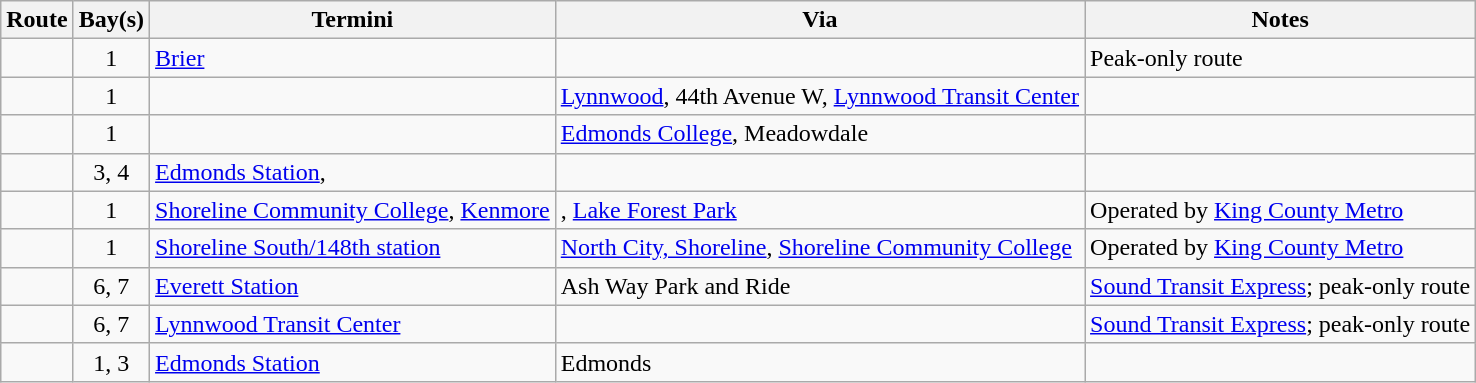<table class="wikitable sortable">
<tr>
<th>Route</th>
<th>Bay(s)</th>
<th class=unsortable>Termini</th>
<th class=unsortable>Via</th>
<th class=unsortable>Notes</th>
</tr>
<tr>
<td align=center><strong></strong></td>
<td align=center>1</td>
<td><a href='#'>Brier</a></td>
<td></td>
<td>Peak-only route</td>
</tr>
<tr>
<td align=center><strong></strong></td>
<td align=center>1</td>
<td></td>
<td><a href='#'>Lynnwood</a>, 44th Avenue W, <a href='#'>Lynnwood Transit Center</a></td>
<td></td>
</tr>
<tr>
<td align=center><strong></strong></td>
<td align=center>1</td>
<td></td>
<td><a href='#'>Edmonds College</a>, Meadowdale</td>
<td></td>
</tr>
<tr>
<td align=center><strong></strong></td>
<td align=center>3, 4</td>
<td><a href='#'>Edmonds Station</a>,<br></td>
<td></td>
<td></td>
</tr>
<tr>
<td align=center><strong></strong></td>
<td align=center>1</td>
<td><a href='#'>Shoreline Community College</a>, <a href='#'>Kenmore</a></td>
<td>, <a href='#'>Lake Forest Park</a></td>
<td>Operated by <a href='#'>King County Metro</a></td>
</tr>
<tr>
<td align=center><strong></strong></td>
<td align=center>1</td>
<td><a href='#'>Shoreline South/148th station</a></td>
<td><a href='#'>North City, Shoreline</a>, <a href='#'>Shoreline Community College</a></td>
<td>Operated by <a href='#'>King County Metro</a></td>
</tr>
<tr>
<td align=center><strong></strong></td>
<td align=center>6, 7</td>
<td><a href='#'>Everett Station</a></td>
<td>Ash Way Park and Ride</td>
<td><a href='#'>Sound Transit Express</a>; peak-only route</td>
</tr>
<tr>
<td align=center><strong></strong></td>
<td align=center>6, 7</td>
<td><a href='#'>Lynnwood Transit Center</a></td>
<td></td>
<td><a href='#'>Sound Transit Express</a>; peak-only route</td>
</tr>
<tr>
<td align=center><strong></strong></td>
<td align=center>1, 3</td>
<td><a href='#'>Edmonds Station</a></td>
<td>Edmonds</td>
<td></td>
</tr>
</table>
